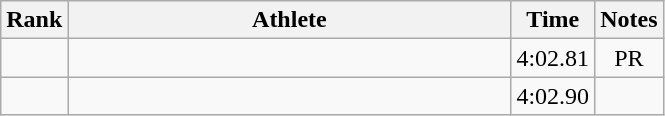<table class="wikitable" style="text-align:center">
<tr>
<th>Rank</th>
<th Style="width:18em">Athlete</th>
<th>Time</th>
<th>Notes</th>
</tr>
<tr>
<td></td>
<td style="text-align:left"></td>
<td>4:02.81</td>
<td>PR</td>
</tr>
<tr>
<td></td>
<td style="text-align:left"></td>
<td>4:02.90</td>
<td></td>
</tr>
</table>
